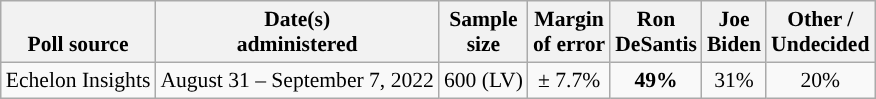<table class="wikitable sortable mw-datatable" style="font-size:90%;text-align:center;line-height:17px">
<tr valign=bottom>
<th>Poll source</th>
<th>Date(s)<br>administered</th>
<th>Sample<br>size</th>
<th>Margin<br>of error</th>
<th class="unsortable">Ron<br>DeSantis<br></th>
<th class="unsortable">Joe<br>Biden<br></th>
<th class="unsortable">Other /<br>Undecided</th>
</tr>
<tr>
<td style="text-align:left;">Echelon Insights</td>
<td data-sort-value="2022-09-07">August 31 – September 7, 2022</td>
<td>600 (LV)</td>
<td>± 7.7%</td>
<td style="background-color:"><strong>49%</strong></td>
<td>31%</td>
<td>20%</td>
</tr>
</table>
